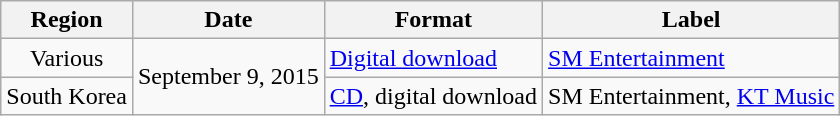<table class="wikitable">
<tr>
<th style="text-align:center;">Region</th>
<th style="text-align:center;">Date</th>
<th style="text-align:center;">Format</th>
<th style="text-align:center;">Label</th>
</tr>
<tr>
<td style="text-align:center;">Various</td>
<td style="text-align:center;" rowspan=2>September 9, 2015</td>
<td><a href='#'>Digital download</a></td>
<td><a href='#'>SM Entertainment</a></td>
</tr>
<tr>
<td style="text-align:center;">South Korea</td>
<td><a href='#'>CD</a>, digital download</td>
<td>SM Entertainment, <a href='#'>KT Music</a></td>
</tr>
</table>
